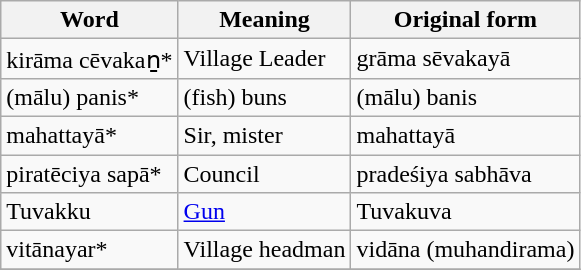<table class="wikitable">
<tr>
<th>Word</th>
<th>Meaning</th>
<th>Original form</th>
</tr>
<tr>
<td>kirāma cēvakaṉ*</td>
<td>Village Leader</td>
<td>grāma sēvakayā</td>
</tr>
<tr>
<td>(mālu) panis*</td>
<td>(fish) buns</td>
<td>(mālu) banis</td>
</tr>
<tr>
<td>mahattayā*</td>
<td>Sir, mister</td>
<td>mahattayā</td>
</tr>
<tr>
<td>piratēciya sapā*</td>
<td>Council</td>
<td>pradeśiya sabhāva</td>
</tr>
<tr>
<td>Tuvakku</td>
<td><a href='#'>Gun</a></td>
<td>Tuvakuva</td>
</tr>
<tr>
<td>vitānayar*</td>
<td>Village headman</td>
<td>vidāna (muhandirama)</td>
</tr>
<tr>
</tr>
</table>
